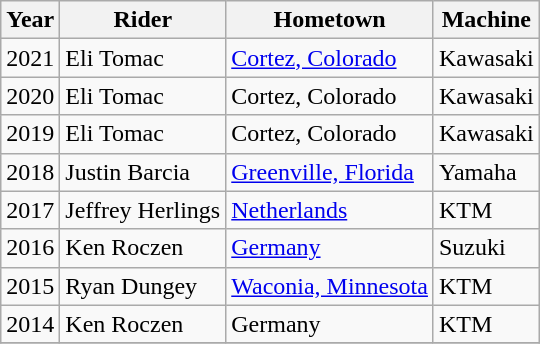<table class="wikitable">
<tr>
<th>Year</th>
<th>Rider</th>
<th>Hometown</th>
<th>Machine</th>
</tr>
<tr>
<td>2021</td>
<td>Eli Tomac</td>
<td><a href='#'>Cortez, Colorado</a></td>
<td>Kawasaki</td>
</tr>
<tr>
<td>2020</td>
<td>Eli Tomac</td>
<td>Cortez, Colorado</td>
<td>Kawasaki</td>
</tr>
<tr>
<td>2019</td>
<td>Eli Tomac</td>
<td>Cortez, Colorado</td>
<td>Kawasaki</td>
</tr>
<tr>
<td>2018</td>
<td>Justin Barcia</td>
<td><a href='#'>Greenville, Florida</a></td>
<td>Yamaha</td>
</tr>
<tr>
<td>2017</td>
<td>Jeffrey Herlings</td>
<td><a href='#'>Netherlands</a></td>
<td>KTM</td>
</tr>
<tr>
<td>2016</td>
<td>Ken Roczen</td>
<td><a href='#'>Germany</a></td>
<td>Suzuki</td>
</tr>
<tr>
<td>2015</td>
<td>Ryan Dungey</td>
<td><a href='#'>Waconia, Minnesota</a></td>
<td>KTM</td>
</tr>
<tr>
<td>2014</td>
<td>Ken Roczen</td>
<td>Germany</td>
<td>KTM</td>
</tr>
<tr>
</tr>
</table>
